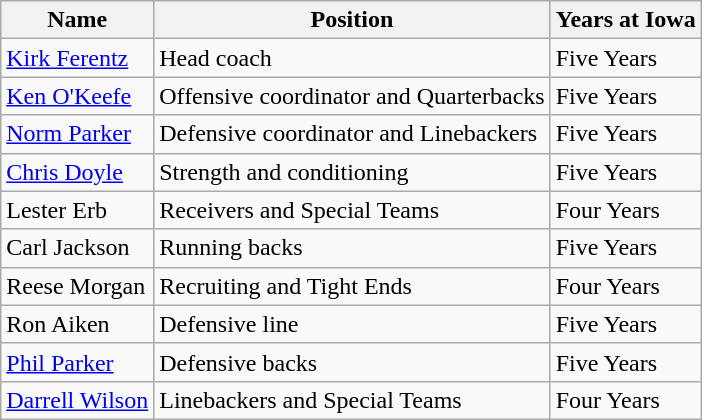<table class="wikitable">
<tr>
<th>Name</th>
<th>Position</th>
<th>Years at Iowa</th>
</tr>
<tr>
<td><a href='#'>Kirk Ferentz</a></td>
<td>Head coach</td>
<td>Five Years</td>
</tr>
<tr>
<td><a href='#'>Ken O'Keefe</a></td>
<td>Offensive coordinator and Quarterbacks</td>
<td>Five Years</td>
</tr>
<tr>
<td><a href='#'>Norm Parker</a></td>
<td>Defensive coordinator and Linebackers</td>
<td>Five Years</td>
</tr>
<tr>
<td><a href='#'>Chris Doyle</a></td>
<td>Strength and conditioning</td>
<td>Five Years</td>
</tr>
<tr>
<td>Lester Erb</td>
<td>Receivers and Special Teams</td>
<td>Four Years</td>
</tr>
<tr>
<td>Carl Jackson</td>
<td>Running backs</td>
<td>Five Years</td>
</tr>
<tr>
<td>Reese Morgan</td>
<td>Recruiting and Tight Ends</td>
<td>Four Years</td>
</tr>
<tr>
<td>Ron Aiken</td>
<td>Defensive line</td>
<td>Five Years</td>
</tr>
<tr>
<td><a href='#'>Phil Parker</a></td>
<td>Defensive backs</td>
<td>Five Years</td>
</tr>
<tr>
<td><a href='#'>Darrell Wilson</a></td>
<td>Linebackers and Special Teams</td>
<td>Four Years</td>
</tr>
</table>
